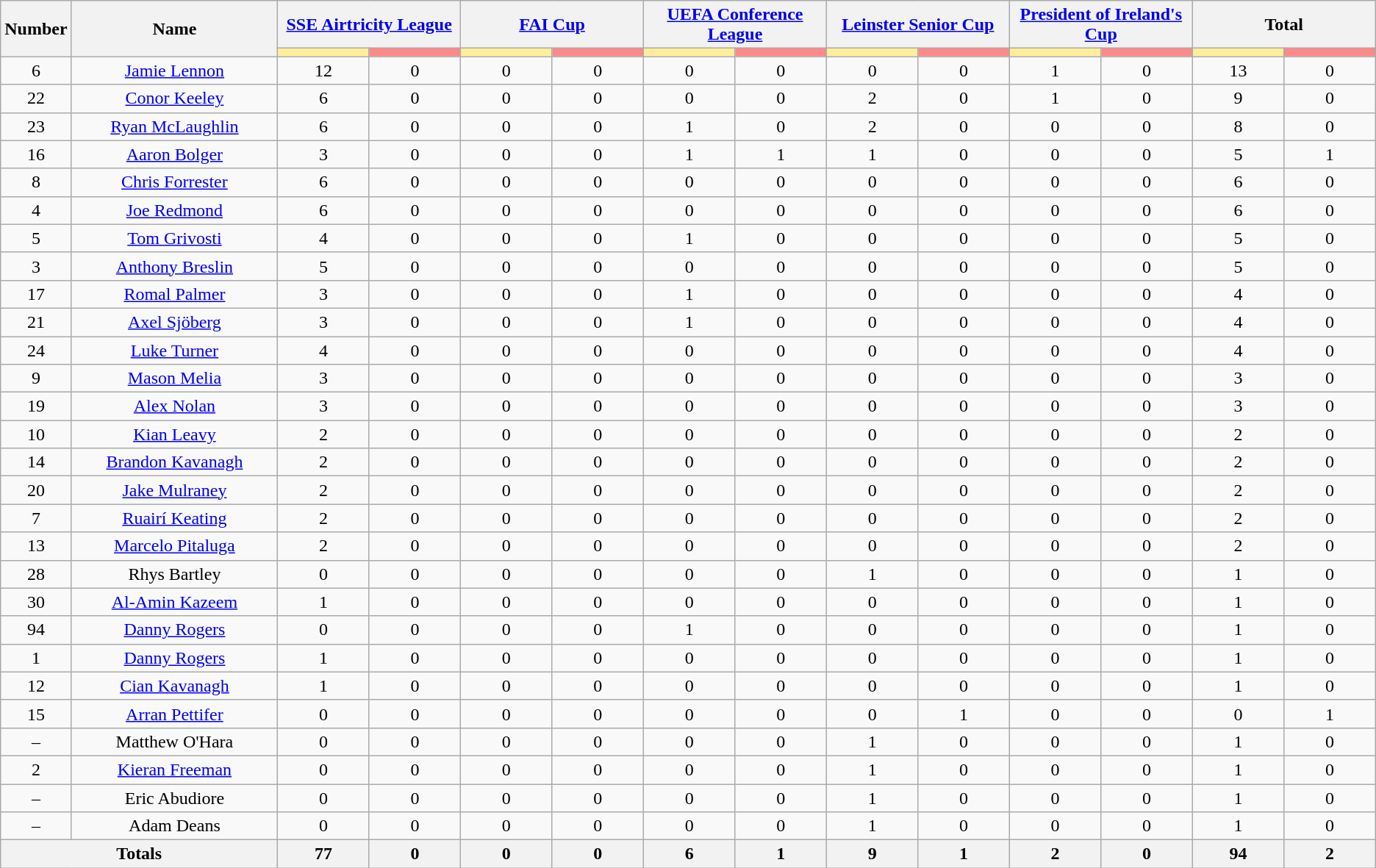<table class="wikitable" style="text-align:center">
<tr>
<th rowspan="2" style="width:5%">Number</th>
<th rowspan="2" style="width:15%">Name</th>
<th colspan="2"><a href='#'>SSE Airtricity League</a></th>
<th colspan="2"><a href='#'>FAI Cup</a></th>
<th colspan="2"><a href='#'>UEFA Conference League</a></th>
<th colspan="2"><a href='#'>Leinster Senior Cup</a></th>
<th colspan="2"><a href='#'>President of Ireland's Cup</a></th>
<th colspan="2">Total</th>
</tr>
<tr>
<th style="width:50px;background:#fe9"></th>
<th style="width:50px;background:#f88"></th>
<th style="width:50px;background:#fe9"></th>
<th style="width:50px;background:#f88"></th>
<th style="width:50px;background:#fe9"></th>
<th style="width:50px;background:#f88"></th>
<th style="width:50px;background:#fe9"></th>
<th style="width:50px;background:#f88"></th>
<th style="width:50px;background:#fe9"></th>
<th style="width:50px;background:#f88"></th>
<th style="width:50px;background:#fe9"></th>
<th style="width:50px;background:#f88"></th>
</tr>
<tr>
<td>6</td>
<td><a href='#'>Jamie Lennon</a></td>
<td>12</td>
<td>0</td>
<td>0</td>
<td>0</td>
<td>0</td>
<td>0</td>
<td>0</td>
<td>0</td>
<td>1</td>
<td>0</td>
<td>13</td>
<td>0</td>
</tr>
<tr>
<td>22</td>
<td><a href='#'>Conor Keeley</a></td>
<td>6</td>
<td>0</td>
<td>0</td>
<td>0</td>
<td>0</td>
<td>0</td>
<td>2</td>
<td>0</td>
<td>1</td>
<td>0</td>
<td>9</td>
<td>0</td>
</tr>
<tr>
<td>23</td>
<td><a href='#'>Ryan McLaughlin</a></td>
<td>6</td>
<td>0</td>
<td>0</td>
<td>0</td>
<td>1</td>
<td>0</td>
<td>2</td>
<td>0</td>
<td>0</td>
<td>0</td>
<td>8</td>
<td>0</td>
</tr>
<tr>
<td>16</td>
<td><a href='#'>Aaron Bolger</a></td>
<td>3</td>
<td>0</td>
<td>0</td>
<td>0</td>
<td>1</td>
<td>1</td>
<td>1</td>
<td>0</td>
<td>0</td>
<td>0</td>
<td>5</td>
<td>1</td>
</tr>
<tr>
<td>8</td>
<td><a href='#'>Chris Forrester</a></td>
<td>6</td>
<td>0</td>
<td>0</td>
<td>0</td>
<td>0</td>
<td>0</td>
<td>0</td>
<td>0</td>
<td>0</td>
<td>0</td>
<td>6</td>
<td>0</td>
</tr>
<tr>
<td>4</td>
<td><a href='#'>Joe Redmond</a></td>
<td>6</td>
<td>0</td>
<td>0</td>
<td>0</td>
<td>0</td>
<td>0</td>
<td>0</td>
<td>0</td>
<td>0</td>
<td>0</td>
<td>6</td>
<td>0</td>
</tr>
<tr>
<td>5</td>
<td><a href='#'>Tom Grivosti</a></td>
<td>4</td>
<td>0</td>
<td>0</td>
<td>0</td>
<td>1</td>
<td>0</td>
<td>0</td>
<td>0</td>
<td>0</td>
<td>0</td>
<td>5</td>
<td>0</td>
</tr>
<tr>
<td>3</td>
<td><a href='#'>Anthony Breslin</a></td>
<td>5</td>
<td>0</td>
<td>0</td>
<td>0</td>
<td>0</td>
<td>0</td>
<td>0</td>
<td>0</td>
<td>0</td>
<td>0</td>
<td>5</td>
<td>0</td>
</tr>
<tr>
<td>17</td>
<td><a href='#'>Romal Palmer</a></td>
<td>3</td>
<td>0</td>
<td>0</td>
<td>0</td>
<td>1</td>
<td>0</td>
<td>0</td>
<td>0</td>
<td>0</td>
<td>0</td>
<td>4</td>
<td>0</td>
</tr>
<tr>
<td>21</td>
<td><a href='#'>Axel Sjöberg</a></td>
<td>3</td>
<td>0</td>
<td>0</td>
<td>0</td>
<td>1</td>
<td>0</td>
<td>0</td>
<td>0</td>
<td>0</td>
<td>0</td>
<td>4</td>
<td>0</td>
</tr>
<tr>
<td>24</td>
<td><a href='#'>Luke Turner</a></td>
<td>4</td>
<td>0</td>
<td>0</td>
<td>0</td>
<td>0</td>
<td>0</td>
<td>0</td>
<td>0</td>
<td>0</td>
<td>0</td>
<td>4</td>
<td>0</td>
</tr>
<tr>
<td>9</td>
<td><a href='#'>Mason Melia</a></td>
<td>3</td>
<td>0</td>
<td>0</td>
<td>0</td>
<td>0</td>
<td>0</td>
<td>0</td>
<td>0</td>
<td>0</td>
<td>0</td>
<td>3</td>
<td>0</td>
</tr>
<tr>
<td>19</td>
<td><a href='#'>Alex Nolan</a></td>
<td>3</td>
<td>0</td>
<td>0</td>
<td>0</td>
<td>0</td>
<td>0</td>
<td>0</td>
<td>0</td>
<td>0</td>
<td>0</td>
<td>3</td>
<td>0</td>
</tr>
<tr>
<td>10</td>
<td><a href='#'>Kian Leavy</a></td>
<td>2</td>
<td>0</td>
<td>0</td>
<td>0</td>
<td>0</td>
<td>0</td>
<td>0</td>
<td>0</td>
<td>0</td>
<td>0</td>
<td>2</td>
<td>0</td>
</tr>
<tr>
<td>14</td>
<td><a href='#'>Brandon Kavanagh</a></td>
<td>2</td>
<td>0</td>
<td>0</td>
<td>0</td>
<td>0</td>
<td>0</td>
<td>0</td>
<td>0</td>
<td>0</td>
<td>0</td>
<td>2</td>
<td>0</td>
</tr>
<tr>
<td>20</td>
<td><a href='#'>Jake Mulraney</a></td>
<td>2</td>
<td>0</td>
<td>0</td>
<td>0</td>
<td>0</td>
<td>0</td>
<td>0</td>
<td>0</td>
<td>0</td>
<td>0</td>
<td>2</td>
<td>0</td>
</tr>
<tr>
<td>7</td>
<td><a href='#'>Ruairí Keating</a></td>
<td>2</td>
<td>0</td>
<td>0</td>
<td>0</td>
<td>0</td>
<td>0</td>
<td>0</td>
<td>0</td>
<td>0</td>
<td>0</td>
<td>2</td>
<td>0</td>
</tr>
<tr>
<td>13</td>
<td><a href='#'>Marcelo Pitaluga</a></td>
<td>2</td>
<td>0</td>
<td>0</td>
<td>0</td>
<td>0</td>
<td>0</td>
<td>0</td>
<td>0</td>
<td>0</td>
<td>0</td>
<td>2</td>
<td>0</td>
</tr>
<tr>
<td>28</td>
<td>Rhys Bartley</td>
<td>0</td>
<td>0</td>
<td>0</td>
<td>0</td>
<td>0</td>
<td>0</td>
<td>1</td>
<td>0</td>
<td>0</td>
<td>0</td>
<td>1</td>
<td>0</td>
</tr>
<tr>
<td>30</td>
<td><a href='#'>Al-Amin Kazeem</a></td>
<td>1</td>
<td>0</td>
<td>0</td>
<td>0</td>
<td>0</td>
<td>0</td>
<td>0</td>
<td>0</td>
<td>0</td>
<td>0</td>
<td>1</td>
<td>0</td>
</tr>
<tr>
<td>94</td>
<td><a href='#'>Danny Rogers</a></td>
<td>0</td>
<td>0</td>
<td>0</td>
<td>0</td>
<td>1</td>
<td>0</td>
<td>0</td>
<td>0</td>
<td>0</td>
<td>0</td>
<td>1</td>
<td>0</td>
</tr>
<tr>
<td>1</td>
<td><a href='#'>Danny Rogers</a></td>
<td>1</td>
<td>0</td>
<td>0</td>
<td>0</td>
<td>0</td>
<td>0</td>
<td>0</td>
<td>0</td>
<td>0</td>
<td>0</td>
<td>1</td>
<td>0</td>
</tr>
<tr>
<td>12</td>
<td><a href='#'>Cian Kavanagh</a></td>
<td>1</td>
<td>0</td>
<td>0</td>
<td>0</td>
<td>0</td>
<td>0</td>
<td>0</td>
<td>0</td>
<td>0</td>
<td>0</td>
<td>1</td>
<td>0</td>
</tr>
<tr>
<td>15</td>
<td><a href='#'>Arran Pettifer</a></td>
<td>0</td>
<td>0</td>
<td>0</td>
<td>0</td>
<td>0</td>
<td>0</td>
<td>0</td>
<td>1</td>
<td>0</td>
<td>0</td>
<td>0</td>
<td>1</td>
</tr>
<tr>
<td>–</td>
<td>Matthew O'Hara</td>
<td>0</td>
<td>0</td>
<td>0</td>
<td>0</td>
<td>0</td>
<td>0</td>
<td>1</td>
<td>0</td>
<td>0</td>
<td>0</td>
<td>1</td>
<td>0</td>
</tr>
<tr>
<td>2</td>
<td><a href='#'>Kieran Freeman</a></td>
<td>0</td>
<td>0</td>
<td>0</td>
<td>0</td>
<td>0</td>
<td>0</td>
<td>1</td>
<td>0</td>
<td>0</td>
<td>0</td>
<td>1</td>
<td>0</td>
</tr>
<tr>
<td>–</td>
<td>Eric Abudiore</td>
<td>0</td>
<td>0</td>
<td>0</td>
<td>0</td>
<td>0</td>
<td>0</td>
<td>1</td>
<td>0</td>
<td>0</td>
<td>0</td>
<td>1</td>
<td>0</td>
</tr>
<tr>
<td>–</td>
<td>Adam Deans</td>
<td>0</td>
<td>0</td>
<td>0</td>
<td>0</td>
<td>0</td>
<td>0</td>
<td>1</td>
<td>0</td>
<td>0</td>
<td>0</td>
<td>1</td>
<td>0</td>
</tr>
<tr>
<th colspan="2">Totals</th>
<th>77</th>
<th>0</th>
<th>0</th>
<th>0</th>
<th>6</th>
<th>1</th>
<th>9</th>
<th>1</th>
<th>2</th>
<th>0</th>
<th>94</th>
<th>2</th>
</tr>
</table>
